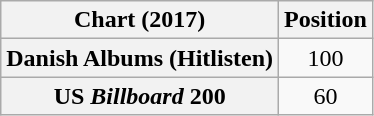<table class="wikitable sortable plainrowheaders" style="text-align:center">
<tr>
<th scope="col">Chart (2017)</th>
<th scope="col">Position</th>
</tr>
<tr>
<th scope="row">Danish Albums (Hitlisten)</th>
<td>100</td>
</tr>
<tr>
<th scope="row">US <em>Billboard</em> 200</th>
<td>60</td>
</tr>
</table>
